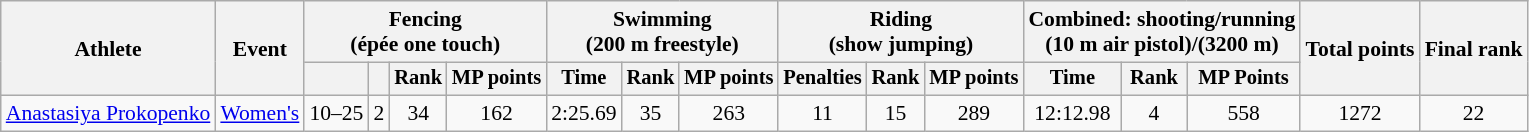<table class="wikitable" style="font-size:90%">
<tr>
<th rowspan="2">Athlete</th>
<th rowspan="2">Event</th>
<th colspan=4>Fencing<br><span>(épée one touch)</span></th>
<th colspan=3>Swimming<br><span>(200 m freestyle)</span></th>
<th colspan=3>Riding<br><span>(show jumping)</span></th>
<th colspan=3>Combined: shooting/running<br><span>(10 m air pistol)/(3200 m)</span></th>
<th rowspan=2>Total points</th>
<th rowspan=2>Final rank</th>
</tr>
<tr style="font-size:95%">
<th></th>
<th></th>
<th>Rank</th>
<th>MP points</th>
<th>Time</th>
<th>Rank</th>
<th>MP points</th>
<th>Penalties</th>
<th>Rank</th>
<th>MP points</th>
<th>Time</th>
<th>Rank</th>
<th>MP Points</th>
</tr>
<tr align=center>
<td align=left><a href='#'>Anastasiya Prokopenko</a></td>
<td align=left><a href='#'>Women's</a></td>
<td>10–25</td>
<td>2</td>
<td>34</td>
<td>162</td>
<td>2:25.69</td>
<td>35</td>
<td>263</td>
<td>11</td>
<td>15</td>
<td>289</td>
<td>12:12.98</td>
<td>4</td>
<td>558</td>
<td>1272</td>
<td>22</td>
</tr>
</table>
